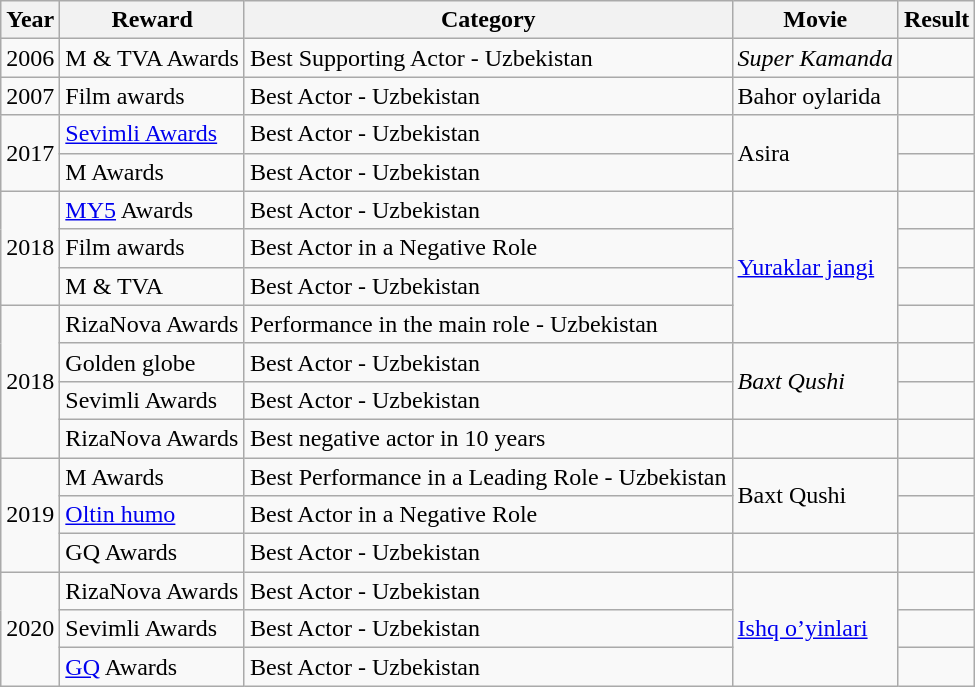<table class="wikitable sortable plainrowheaders">
<tr>
<th scope="col">Year</th>
<th scope="col">Reward</th>
<th scope="col">Category</th>
<th scope="col">Movie</th>
<th scope="col">Result</th>
</tr>
<tr>
<td>2006</td>
<td>M & TVA Awards</td>
<td>Best Supporting Actor - Uzbekistan</td>
<td><em>Super Kamanda</em></td>
<td></td>
</tr>
<tr>
<td>2007</td>
<td>Film awards</td>
<td>Best Actor - Uzbekistan</td>
<td>Bahor oylarida</td>
<td></td>
</tr>
<tr>
<td rowspan="2">2017</td>
<td><a href='#'>Sevimli Awards</a></td>
<td>Best Actor - Uzbekistan</td>
<td rowspan="2">Asira</td>
<td></td>
</tr>
<tr>
<td>M Awards</td>
<td>Best Actor - Uzbekistan</td>
<td></td>
</tr>
<tr>
<td rowspan="3">2018</td>
<td><a href='#'>MY5</a> Awards</td>
<td>Best Actor - Uzbekistan</td>
<td rowspan="4"><a href='#'>Yuraklar jangi</a></td>
<td></td>
</tr>
<tr>
<td>Film awards</td>
<td>Best Actor in a Negative Role</td>
<td></td>
</tr>
<tr>
<td>M & TVA</td>
<td>Best Actor - Uzbekistan</td>
<td></td>
</tr>
<tr>
<td rowspan="4">2018</td>
<td>RizaNova Awards</td>
<td>Performance in the main role - Uzbekistan</td>
<td></td>
</tr>
<tr>
<td>Golden globe</td>
<td>Best Actor - Uzbekistan</td>
<td rowspan="2"><em>Baxt Qushi</em></td>
<td></td>
</tr>
<tr>
<td>Sevimli Awards</td>
<td>Best Actor - Uzbekistan</td>
<td></td>
</tr>
<tr>
<td>RizaNova Awards</td>
<td>Best negative actor in 10 years</td>
<td></td>
<td></td>
</tr>
<tr>
<td rowspan="3">2019</td>
<td>M Awards</td>
<td>Best Performance in a Leading Role - Uzbekistan</td>
<td rowspan="2">Baxt Qushi</td>
<td></td>
</tr>
<tr>
<td><a href='#'>Oltin humo</a></td>
<td>Best Actor in a Negative Role</td>
<td></td>
</tr>
<tr>
<td>GQ Awards</td>
<td>Best Actor - Uzbekistan</td>
<td></td>
<td></td>
</tr>
<tr>
<td rowspan="3">2020</td>
<td>RizaNova Awards</td>
<td>Best Actor - Uzbekistan</td>
<td rowspan="3"><a href='#'>Ishq o’yinlari</a></td>
<td></td>
</tr>
<tr>
<td>Sevimli Awards</td>
<td>Best Actor - Uzbekistan</td>
<td></td>
</tr>
<tr>
<td><a href='#'>GQ</a> Awards</td>
<td>Best Actor - Uzbekistan</td>
<td></td>
</tr>
</table>
